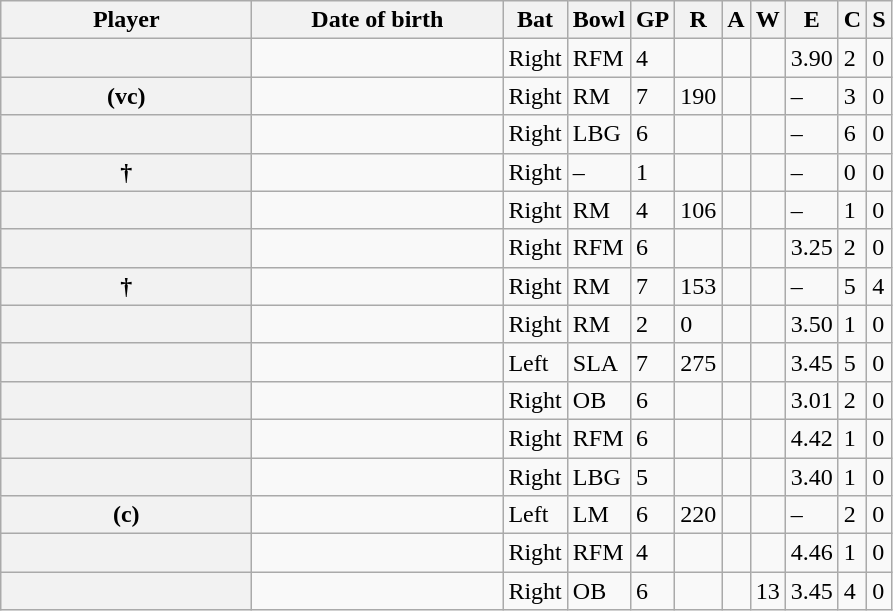<table class="wikitable sortable plainrowheaders">
<tr>
<th scope="col" width="160">Player</th>
<th scope="col" width="160">Date of birth</th>
<th scope="col">Bat</th>
<th scope="col">Bowl</th>
<th scope="col">GP</th>
<th scope="col">R</th>
<th scope="col">A</th>
<th scope="col">W</th>
<th scope="col">E</th>
<th scope="col">C</th>
<th scope="col">S</th>
</tr>
<tr>
<th scope="row"></th>
<td></td>
<td>Right</td>
<td>RFM</td>
<td>4</td>
<td></td>
<td></td>
<td></td>
<td>3.90</td>
<td>2</td>
<td>0</td>
</tr>
<tr>
<th scope="row"> (vc)</th>
<td></td>
<td>Right</td>
<td>RM</td>
<td>7</td>
<td>190</td>
<td></td>
<td></td>
<td>–</td>
<td>3</td>
<td>0</td>
</tr>
<tr>
<th scope="row"></th>
<td></td>
<td>Right</td>
<td>LBG</td>
<td>6</td>
<td></td>
<td></td>
<td></td>
<td>–</td>
<td>6</td>
<td>0</td>
</tr>
<tr>
<th scope="row">†</th>
<td></td>
<td>Right</td>
<td>–</td>
<td>1</td>
<td></td>
<td></td>
<td></td>
<td>–</td>
<td>0</td>
<td>0</td>
</tr>
<tr>
<th scope="row"></th>
<td></td>
<td>Right</td>
<td>RM</td>
<td>4</td>
<td>106</td>
<td></td>
<td></td>
<td>–</td>
<td>1</td>
<td>0</td>
</tr>
<tr>
<th scope="row"></th>
<td></td>
<td>Right</td>
<td>RFM</td>
<td>6</td>
<td></td>
<td></td>
<td></td>
<td>3.25</td>
<td>2</td>
<td>0</td>
</tr>
<tr>
<th scope="row">†</th>
<td></td>
<td>Right</td>
<td>RM</td>
<td>7</td>
<td>153</td>
<td></td>
<td></td>
<td>–</td>
<td>5</td>
<td>4</td>
</tr>
<tr>
<th scope="row"></th>
<td></td>
<td>Right</td>
<td>RM</td>
<td>2</td>
<td>0</td>
<td></td>
<td></td>
<td>3.50</td>
<td>1</td>
<td>0</td>
</tr>
<tr>
<th scope="row"></th>
<td></td>
<td>Left</td>
<td>SLA</td>
<td>7</td>
<td>275</td>
<td></td>
<td></td>
<td>3.45</td>
<td>5</td>
<td>0</td>
</tr>
<tr>
<th scope="row"></th>
<td></td>
<td>Right</td>
<td>OB</td>
<td>6</td>
<td></td>
<td></td>
<td></td>
<td>3.01</td>
<td>2</td>
<td>0</td>
</tr>
<tr>
<th scope="row"></th>
<td></td>
<td>Right</td>
<td>RFM</td>
<td>6</td>
<td></td>
<td></td>
<td></td>
<td>4.42</td>
<td>1</td>
<td>0</td>
</tr>
<tr>
<th scope="row"></th>
<td></td>
<td>Right</td>
<td>LBG</td>
<td>5</td>
<td></td>
<td></td>
<td></td>
<td>3.40</td>
<td>1</td>
<td>0</td>
</tr>
<tr>
<th scope="row"> (c)</th>
<td></td>
<td>Left</td>
<td>LM</td>
<td>6</td>
<td>220</td>
<td></td>
<td></td>
<td>–</td>
<td>2</td>
<td>0</td>
</tr>
<tr>
<th scope="row"></th>
<td></td>
<td>Right</td>
<td>RFM</td>
<td>4</td>
<td></td>
<td></td>
<td></td>
<td>4.46</td>
<td>1</td>
<td>0</td>
</tr>
<tr>
<th scope="row"></th>
<td></td>
<td>Right</td>
<td>OB</td>
<td>6</td>
<td></td>
<td></td>
<td>13</td>
<td>3.45</td>
<td>4</td>
<td>0</td>
</tr>
</table>
